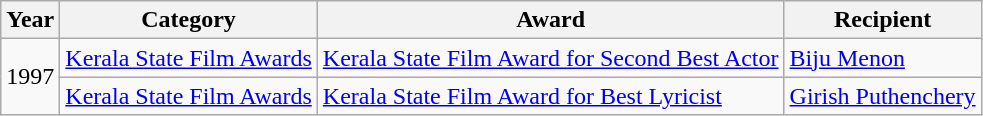<table class="wikitable sortable">
<tr>
<th>Year</th>
<th>Category</th>
<th>Award</th>
<th>Recipient</th>
</tr>
<tr>
<td rowspan="2">1997</td>
<td><a href='#'>Kerala State Film Awards</a></td>
<td><a href='#'>Kerala State Film Award for Second Best Actor</a></td>
<td><a href='#'>Biju Menon</a></td>
</tr>
<tr>
<td><a href='#'>Kerala State Film Awards</a></td>
<td><a href='#'>Kerala State Film Award for Best Lyricist</a></td>
<td><a href='#'>Girish Puthenchery</a></td>
</tr>
</table>
